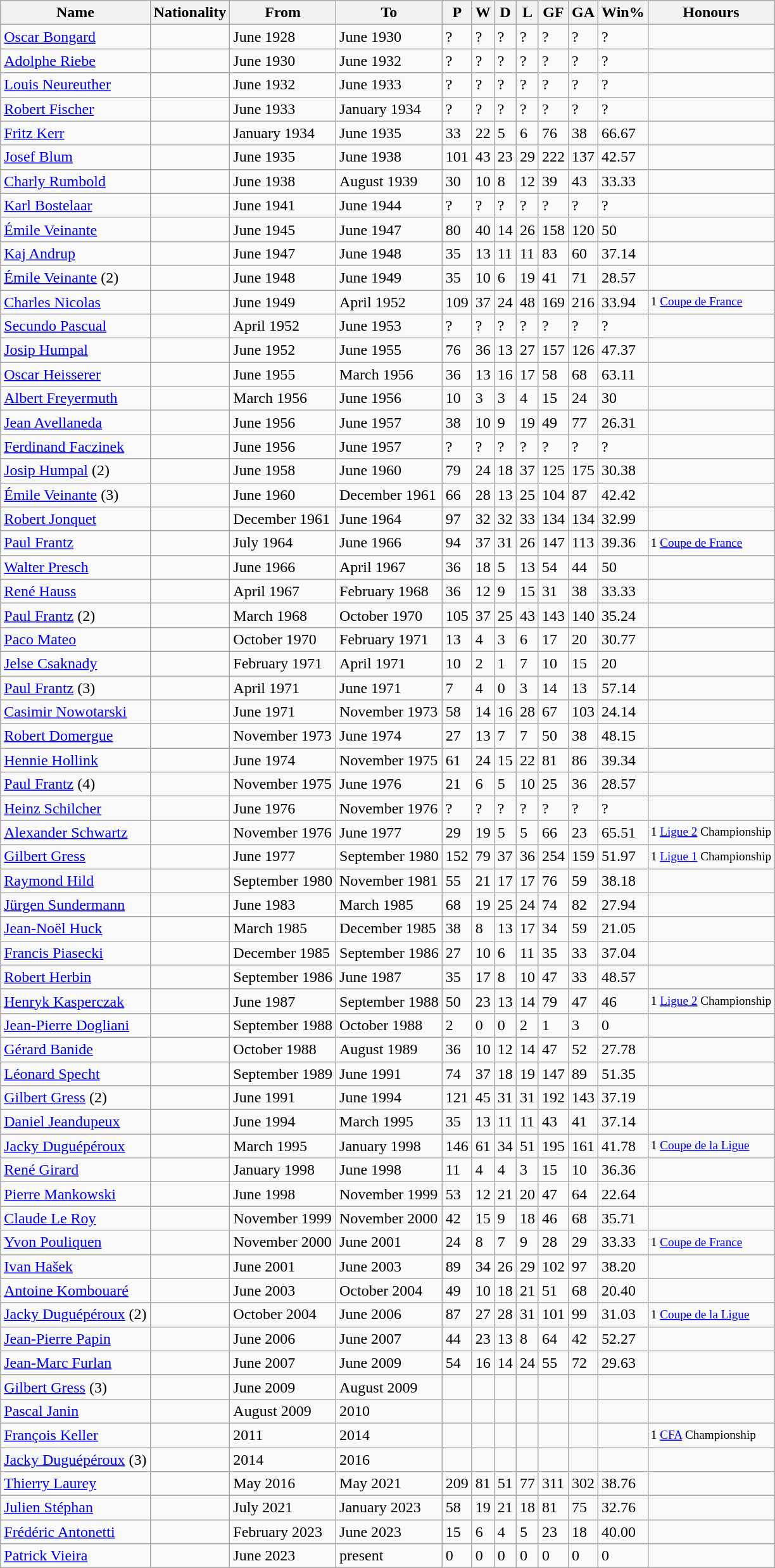<table class="wikitable" >
<tr>
<th>Name</th>
<th>Nationality</th>
<th>From</th>
<th class="unsortable">To</th>
<th>P</th>
<th>W</th>
<th>D</th>
<th>L</th>
<th>GF</th>
<th>GA</th>
<th>Win%</th>
<th class="unsortable">Honours</th>
</tr>
<tr>
<td align=left><a href='#'>Oscar Bongard</a></td>
<td></td>
<td align=left>June 1928</td>
<td align=left>June 1930</td>
<td>?</td>
<td>?</td>
<td>?</td>
<td>?</td>
<td>?</td>
<td>?</td>
<td>?</td>
<td></td>
</tr>
<tr>
<td align=left><a href='#'>Adolphe Riebe</a></td>
<td></td>
<td align=left>June 1930</td>
<td align=left>June 1932</td>
<td>?</td>
<td>?</td>
<td>?</td>
<td>?</td>
<td>?</td>
<td>?</td>
<td>?</td>
<td></td>
</tr>
<tr>
<td align=left><a href='#'>Louis Neureuther</a></td>
<td></td>
<td align=left>June 1932</td>
<td align=left>June 1933</td>
<td>?</td>
<td>?</td>
<td>?</td>
<td>?</td>
<td>?</td>
<td>?</td>
<td>?</td>
<td></td>
</tr>
<tr>
<td align=left><a href='#'>Robert Fischer</a></td>
<td></td>
<td align=left>June 1933</td>
<td align=left>January 1934</td>
<td>?</td>
<td>?</td>
<td>?</td>
<td>?</td>
<td>?</td>
<td>?</td>
<td>?</td>
<td></td>
</tr>
<tr>
<td align=left><a href='#'>Fritz Kerr</a></td>
<td></td>
<td align=left>January 1934</td>
<td align=left>June 1935</td>
<td>33</td>
<td>22</td>
<td>5</td>
<td>6</td>
<td>76</td>
<td>38</td>
<td>66.67</td>
<td></td>
</tr>
<tr>
<td align=left><a href='#'>Josef Blum</a></td>
<td></td>
<td align=left>June 1935</td>
<td align=left>June 1938</td>
<td>101</td>
<td>43</td>
<td>23</td>
<td>29</td>
<td>222</td>
<td>137</td>
<td>42.57</td>
<td></td>
</tr>
<tr>
<td align=left><a href='#'>Charly Rumbold</a></td>
<td></td>
<td align=left>June 1938</td>
<td align=left>August 1939</td>
<td>30</td>
<td>10</td>
<td>8</td>
<td>12</td>
<td>39</td>
<td>43</td>
<td>33.33</td>
<td></td>
</tr>
<tr>
<td align=left><a href='#'>Karl Bostelaar</a></td>
<td></td>
<td align=left>June 1941</td>
<td align=left>June 1944</td>
<td>?</td>
<td>?</td>
<td>?</td>
<td>?</td>
<td>?</td>
<td>?</td>
<td>?</td>
<td></td>
</tr>
<tr>
<td align=left><a href='#'>Émile Veinante</a></td>
<td></td>
<td align=left>June 1945</td>
<td align=left>June 1947</td>
<td>80</td>
<td>40</td>
<td>14</td>
<td>26</td>
<td>158</td>
<td>120</td>
<td>50</td>
<td></td>
</tr>
<tr>
<td align=left><a href='#'>Kaj Andrup</a></td>
<td></td>
<td align=left>June 1947</td>
<td align=left>June 1948</td>
<td>35</td>
<td>13</td>
<td>11</td>
<td>11</td>
<td>83</td>
<td>60</td>
<td>37.14</td>
<td></td>
</tr>
<tr>
<td align=left><a href='#'>Émile Veinante</a> (2)</td>
<td></td>
<td align=left>June 1948</td>
<td align=left>June 1949</td>
<td>35</td>
<td>10</td>
<td>6</td>
<td>19</td>
<td>41</td>
<td>71</td>
<td>28.57</td>
<td></td>
</tr>
<tr>
<td align=left><a href='#'>Charles Nicolas</a></td>
<td></td>
<td align=left>June 1949</td>
<td align=left>April 1952</td>
<td>109</td>
<td>37</td>
<td>24</td>
<td>48</td>
<td>169</td>
<td>216</td>
<td>33.94</td>
<td align=left style="font-size: 80%">1 <a href='#'>Coupe de France</a></td>
</tr>
<tr>
<td align=left><a href='#'>Secundo Pascual</a></td>
<td></td>
<td align=left>April 1952</td>
<td align=left>June 1953</td>
<td>?</td>
<td>?</td>
<td>?</td>
<td>?</td>
<td>?</td>
<td>?</td>
<td>?</td>
<td></td>
</tr>
<tr>
<td align=left><a href='#'>Josip Humpal</a></td>
<td></td>
<td align=left>June 1952</td>
<td align=left>June 1955</td>
<td>76</td>
<td>36</td>
<td>13</td>
<td>27</td>
<td>157</td>
<td>126</td>
<td>47.37</td>
<td></td>
</tr>
<tr>
<td align=left><a href='#'>Oscar Heisserer</a></td>
<td></td>
<td align=left>June 1955</td>
<td align=left>March 1956</td>
<td>36</td>
<td>13</td>
<td>16</td>
<td>17</td>
<td>58</td>
<td>68</td>
<td>63.11</td>
<td></td>
</tr>
<tr>
<td align=left><a href='#'>Albert Freyermuth</a></td>
<td></td>
<td align=left>March 1956</td>
<td align=left>June 1956</td>
<td>10</td>
<td>3</td>
<td>3</td>
<td>4</td>
<td>15</td>
<td>24</td>
<td>30</td>
<td></td>
</tr>
<tr>
<td align=left><a href='#'>Jean Avellaneda</a></td>
<td></td>
<td align=left>June 1956</td>
<td align=left>June 1957</td>
<td>38</td>
<td>10</td>
<td>9</td>
<td>19</td>
<td>49</td>
<td>77</td>
<td>26.31</td>
<td></td>
</tr>
<tr>
<td align=left><a href='#'>Ferdinand Faczinek</a></td>
<td></td>
<td align=left>June 1956</td>
<td align=left>June 1957</td>
<td>?</td>
<td>?</td>
<td>?</td>
<td>?</td>
<td>?</td>
<td>?</td>
<td>?</td>
<td></td>
</tr>
<tr>
<td align=left><a href='#'>Josip Humpal</a> (2)</td>
<td></td>
<td align=left>June 1958</td>
<td align=left>June 1960</td>
<td>79</td>
<td>24</td>
<td>18</td>
<td>37</td>
<td>125</td>
<td>175</td>
<td>30.38</td>
<td></td>
</tr>
<tr>
<td align=left><a href='#'>Émile Veinante</a> (3)</td>
<td></td>
<td align=left>June 1960</td>
<td align=left>December 1961</td>
<td>66</td>
<td>28</td>
<td>13</td>
<td>25</td>
<td>104</td>
<td>87</td>
<td>42.42</td>
<td></td>
</tr>
<tr>
<td align=left><a href='#'>Robert Jonquet</a></td>
<td></td>
<td align=left>December 1961</td>
<td align=left>June 1964</td>
<td>97</td>
<td>32</td>
<td>32</td>
<td>33</td>
<td>134</td>
<td>134</td>
<td>32.99</td>
<td></td>
</tr>
<tr>
<td align=left><a href='#'>Paul Frantz</a></td>
<td></td>
<td align=left>July 1964</td>
<td align=left>June 1966</td>
<td>94</td>
<td>37</td>
<td>31</td>
<td>26</td>
<td>147</td>
<td>113</td>
<td>39.36</td>
<td align=left style="font-size: 80%">1 <a href='#'>Coupe de France</a></td>
</tr>
<tr>
<td align=left><a href='#'>Walter Presch</a></td>
<td></td>
<td align=left>June 1966</td>
<td align=left>April 1967</td>
<td>36</td>
<td>18</td>
<td>5</td>
<td>13</td>
<td>54</td>
<td>44</td>
<td>50</td>
<td></td>
</tr>
<tr>
<td align=left><a href='#'>René Hauss</a></td>
<td></td>
<td align=left>April 1967</td>
<td align=left>February 1968</td>
<td>36</td>
<td>12</td>
<td>9</td>
<td>15</td>
<td>31</td>
<td>38</td>
<td>33.33</td>
<td></td>
</tr>
<tr>
<td align=left><a href='#'>Paul Frantz</a> (2)</td>
<td></td>
<td align=left>March 1968</td>
<td align=left>October 1970</td>
<td>105</td>
<td>37</td>
<td>25</td>
<td>43</td>
<td>143</td>
<td>140</td>
<td>35.24</td>
<td></td>
</tr>
<tr>
<td align=left><a href='#'>Paco Mateo</a></td>
<td></td>
<td align=left>October 1970</td>
<td align=left>February 1971</td>
<td>13</td>
<td>4</td>
<td>3</td>
<td>6</td>
<td>17</td>
<td>20</td>
<td>30.77</td>
<td></td>
</tr>
<tr>
<td align=left><a href='#'>Jelse Csaknady</a></td>
<td></td>
<td align=left>February 1971</td>
<td align=left>April 1971</td>
<td>10</td>
<td>2</td>
<td>1</td>
<td>7</td>
<td>10</td>
<td>15</td>
<td>20</td>
<td></td>
</tr>
<tr>
<td align=left><a href='#'>Paul Frantz</a> (3)</td>
<td></td>
<td align=left>April 1971</td>
<td align=left>June 1971</td>
<td>7</td>
<td>4</td>
<td>0</td>
<td>3</td>
<td>14</td>
<td>13</td>
<td>57.14</td>
<td></td>
</tr>
<tr>
<td align=left><a href='#'>Casimir Nowotarski</a></td>
<td></td>
<td align=left>June 1971</td>
<td align=left>November 1973</td>
<td>58</td>
<td>14</td>
<td>16</td>
<td>28</td>
<td>67</td>
<td>103</td>
<td>24.14</td>
<td></td>
</tr>
<tr>
<td align=left><a href='#'>Robert Domergue</a></td>
<td></td>
<td align=left>November 1973</td>
<td align=left>June 1974</td>
<td>27</td>
<td>13</td>
<td>7</td>
<td>7</td>
<td>50</td>
<td>38</td>
<td>48.15</td>
<td></td>
</tr>
<tr>
<td align=left><a href='#'>Hennie Hollink</a></td>
<td></td>
<td align=left>June 1974</td>
<td align=left>November 1975</td>
<td>61</td>
<td>24</td>
<td>15</td>
<td>22</td>
<td>81</td>
<td>86</td>
<td>39.34</td>
<td></td>
</tr>
<tr>
<td align=left><a href='#'>Paul Frantz</a> (4)</td>
<td></td>
<td align=left>November 1975</td>
<td align=left>June 1976</td>
<td>21</td>
<td>6</td>
<td>5</td>
<td>10</td>
<td>25</td>
<td>36</td>
<td>28.57</td>
<td></td>
</tr>
<tr>
<td align=left><a href='#'>Heinz Schilcher</a></td>
<td></td>
<td align=left>June 1976</td>
<td align=left>November 1976</td>
<td>?</td>
<td>?</td>
<td>?</td>
<td>?</td>
<td>?</td>
<td>?</td>
<td>?</td>
<td></td>
</tr>
<tr>
<td align=left><a href='#'>Alexander Schwartz</a></td>
<td></td>
<td align=left>November 1976</td>
<td align=left>June 1977</td>
<td>29</td>
<td>19</td>
<td>5</td>
<td>5</td>
<td>66</td>
<td>23</td>
<td>65.51</td>
<td align=left style="font-size: 80%">1 <a href='#'>Ligue 2</a> Championship</td>
</tr>
<tr>
<td align=left><a href='#'>Gilbert Gress</a></td>
<td></td>
<td align=left>June 1977</td>
<td align=left>September 1980</td>
<td>152</td>
<td>79</td>
<td>37</td>
<td>36</td>
<td>254</td>
<td>159</td>
<td>51.97</td>
<td align=left style="font-size: 80%">1 <a href='#'>Ligue 1</a> Championship</td>
</tr>
<tr>
<td align=left><a href='#'>Raymond Hild</a></td>
<td></td>
<td align=left>September 1980</td>
<td align=left>November 1981</td>
<td>55</td>
<td>21</td>
<td>17</td>
<td>17</td>
<td>76</td>
<td>59</td>
<td>38.18</td>
<td></td>
</tr>
<tr>
<td align=left><a href='#'>Jürgen Sundermann</a></td>
<td></td>
<td align=left>June 1983</td>
<td align=left>March 1985</td>
<td>68</td>
<td>19</td>
<td>25</td>
<td>24</td>
<td>74</td>
<td>82</td>
<td>27.94</td>
<td></td>
</tr>
<tr>
<td align=left><a href='#'>Jean-Noël Huck</a></td>
<td></td>
<td align=left>March 1985</td>
<td align=left>December 1985</td>
<td>38</td>
<td>8</td>
<td>13</td>
<td>17</td>
<td>34</td>
<td>59</td>
<td>21.05</td>
<td></td>
</tr>
<tr>
<td align=left><a href='#'>Francis Piasecki</a></td>
<td></td>
<td align=left>December 1985</td>
<td align=left>September 1986</td>
<td>27</td>
<td>10</td>
<td>6</td>
<td>11</td>
<td>35</td>
<td>33</td>
<td>37.04</td>
<td></td>
</tr>
<tr>
<td align=left><a href='#'>Robert Herbin</a></td>
<td></td>
<td align=left>September 1986</td>
<td align=left>June 1987</td>
<td>35</td>
<td>17</td>
<td>8</td>
<td>10</td>
<td>47</td>
<td>33</td>
<td>48.57</td>
<td></td>
</tr>
<tr>
<td align=left><a href='#'>Henryk Kasperczak</a></td>
<td></td>
<td align=left>June 1987</td>
<td align=left>September 1988</td>
<td>50</td>
<td>23</td>
<td>13</td>
<td>14</td>
<td>79</td>
<td>47</td>
<td>46</td>
<td align=left style="font-size: 80%">1 <a href='#'>Ligue 2</a> Championship</td>
</tr>
<tr>
<td align=left><a href='#'>Jean-Pierre Dogliani</a></td>
<td></td>
<td align=left>September 1988</td>
<td align=left>October 1988</td>
<td>2</td>
<td>0</td>
<td>0</td>
<td>2</td>
<td>1</td>
<td>3</td>
<td>0</td>
<td></td>
</tr>
<tr>
<td align=left><a href='#'>Gérard Banide</a></td>
<td></td>
<td align=left>October 1988</td>
<td align=left>August 1989</td>
<td>36</td>
<td>10</td>
<td>12</td>
<td>14</td>
<td>47</td>
<td>52</td>
<td>27.78</td>
<td></td>
</tr>
<tr>
<td align=left><a href='#'>Léonard Specht</a></td>
<td></td>
<td align=left>September 1989</td>
<td align=left>June 1991</td>
<td>74</td>
<td>37</td>
<td>18</td>
<td>19</td>
<td>147</td>
<td>89</td>
<td>51.35</td>
<td></td>
</tr>
<tr>
<td align=left><a href='#'>Gilbert Gress</a> (2)</td>
<td></td>
<td align=left>June 1991</td>
<td align=left>June 1994</td>
<td>121</td>
<td>45</td>
<td>31</td>
<td>31</td>
<td>192</td>
<td>143</td>
<td>37.19</td>
<td></td>
</tr>
<tr>
<td align=left><a href='#'>Daniel Jeandupeux</a></td>
<td></td>
<td align=left>June 1994</td>
<td align=left>March 1995</td>
<td>35</td>
<td>13</td>
<td>11</td>
<td>11</td>
<td>43</td>
<td>41</td>
<td>37.14</td>
<td></td>
</tr>
<tr>
<td align=left><a href='#'>Jacky Duguépéroux</a></td>
<td></td>
<td align=left>March 1995</td>
<td align=left>January 1998</td>
<td>146</td>
<td>61</td>
<td>34</td>
<td>51</td>
<td>195</td>
<td>161</td>
<td>41.78</td>
<td align=left style="font-size: 80%">1 <a href='#'>Coupe de la Ligue</a></td>
</tr>
<tr>
<td align=left><a href='#'>René Girard</a></td>
<td></td>
<td align=left>January 1998</td>
<td align=left>June 1998</td>
<td>11</td>
<td>4</td>
<td>4</td>
<td>3</td>
<td>15</td>
<td>10</td>
<td>36.36</td>
<td></td>
</tr>
<tr>
<td align=left><a href='#'>Pierre Mankowski</a></td>
<td></td>
<td align=left>June 1998</td>
<td align=left>November 1999</td>
<td>53</td>
<td>12</td>
<td>21</td>
<td>20</td>
<td>47</td>
<td>64</td>
<td>22.64</td>
<td></td>
</tr>
<tr>
<td align=left><a href='#'>Claude Le Roy</a></td>
<td></td>
<td align=left>November 1999</td>
<td align=left>November 2000</td>
<td>42</td>
<td>15</td>
<td>9</td>
<td>18</td>
<td>46</td>
<td>68</td>
<td>35.71</td>
<td></td>
</tr>
<tr>
<td align=left><a href='#'>Yvon Pouliquen</a></td>
<td></td>
<td align=left>November 2000</td>
<td align=left>June 2001</td>
<td>24</td>
<td>8</td>
<td>7</td>
<td>9</td>
<td>28</td>
<td>29</td>
<td>33.33</td>
<td align=left style="font-size: 80%">1 <a href='#'>Coupe de France</a></td>
</tr>
<tr>
<td align=left><a href='#'>Ivan Hašek</a></td>
<td></td>
<td align=left>June 2001</td>
<td align=left>June 2003</td>
<td>89</td>
<td>34</td>
<td>26</td>
<td>29</td>
<td>102</td>
<td>97</td>
<td>38.20</td>
<td></td>
</tr>
<tr>
<td align=left><a href='#'>Antoine Kombouaré</a></td>
<td></td>
<td align=left>June 2003</td>
<td align=left>October 2004</td>
<td>49</td>
<td>10</td>
<td>18</td>
<td>21</td>
<td>51</td>
<td>68</td>
<td>20.40</td>
<td></td>
</tr>
<tr>
<td align=left><a href='#'>Jacky Duguépéroux</a> (2)</td>
<td></td>
<td align=left>October 2004</td>
<td align=left>June 2006</td>
<td>87</td>
<td>27</td>
<td>28</td>
<td>31</td>
<td>101</td>
<td>99</td>
<td>31.03</td>
<td align=left style="font-size: 80%">1 <a href='#'>Coupe de la Ligue</a></td>
</tr>
<tr>
<td align=left><a href='#'>Jean-Pierre Papin</a></td>
<td></td>
<td align=left>June 2006</td>
<td align=left>June 2007</td>
<td>44</td>
<td>23</td>
<td>13</td>
<td>8</td>
<td>64</td>
<td>42</td>
<td>52.27</td>
<td></td>
</tr>
<tr>
<td align=left><a href='#'>Jean-Marc Furlan</a></td>
<td></td>
<td align=left>June 2007</td>
<td align=left>June 2009</td>
<td>54</td>
<td>16</td>
<td>14</td>
<td>24</td>
<td>55</td>
<td>72</td>
<td>29.63</td>
<td></td>
</tr>
<tr>
<td align=left><a href='#'>Gilbert Gress</a> (3)</td>
<td></td>
<td align=left>June 2009</td>
<td align=left>August 2009</td>
<td></td>
<td></td>
<td></td>
<td></td>
<td></td>
<td></td>
<td></td>
<td></td>
</tr>
<tr>
<td align=left><a href='#'>Pascal Janin</a></td>
<td></td>
<td align=left>August 2009</td>
<td align=left>2010</td>
<td></td>
<td></td>
<td></td>
<td></td>
<td></td>
<td></td>
<td></td>
<td></td>
</tr>
<tr>
<td align=left><a href='#'>François Keller</a></td>
<td></td>
<td align=left>2011</td>
<td align=left>2014</td>
<td></td>
<td></td>
<td></td>
<td></td>
<td></td>
<td></td>
<td></td>
<td align=left style="font-size: 80%">1 <a href='#'>CFA</a> Championship</td>
</tr>
<tr>
<td align=left><a href='#'>Jacky Duguépéroux</a> (3)</td>
<td></td>
<td align=left>2014</td>
<td align=left>2016</td>
<td></td>
<td></td>
<td></td>
<td></td>
<td></td>
<td></td>
<td></td>
<td></td>
</tr>
<tr>
<td align=left><a href='#'>Thierry Laurey</a></td>
<td></td>
<td align=left>May 2016</td>
<td align=left>May 2021</td>
<td>209</td>
<td>81</td>
<td>51</td>
<td>77</td>
<td>311</td>
<td>302</td>
<td>38.76</td>
<td></td>
</tr>
<tr>
<td align=left><a href='#'>Julien Stéphan</a></td>
<td></td>
<td align=left>July 2021</td>
<td align=left>January 2023</td>
<td>58</td>
<td>19</td>
<td>21</td>
<td>18</td>
<td>81</td>
<td>75</td>
<td>32.76</td>
<td></td>
</tr>
<tr>
<td align=left><a href='#'>Frédéric Antonetti</a></td>
<td></td>
<td align=left>February 2023</td>
<td align=left>June 2023</td>
<td>15</td>
<td>6</td>
<td>4</td>
<td>5</td>
<td>23</td>
<td>18</td>
<td>40.00</td>
<td></td>
</tr>
<tr>
<td align=left><a href='#'>Patrick Vieira</a></td>
<td></td>
<td align=left>June 2023</td>
<td align=left>present</td>
<td>0</td>
<td>0</td>
<td>0</td>
<td>0</td>
<td>0</td>
<td>0</td>
<td>0</td>
<td></td>
</tr>
</table>
